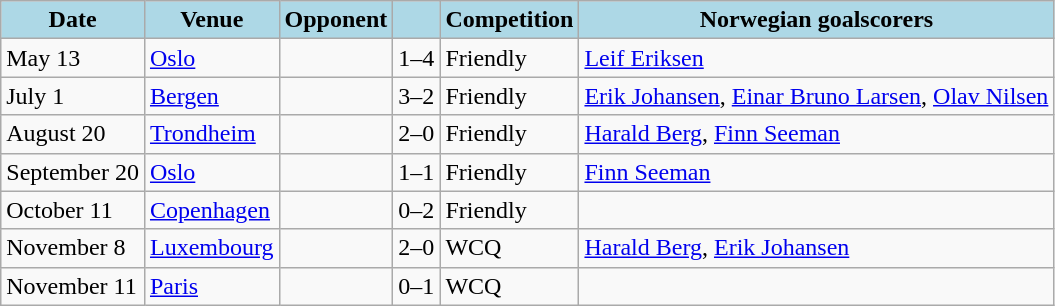<table class="wikitable">
<tr>
<th style="background: lightblue;">Date</th>
<th style="background: lightblue;">Venue</th>
<th style="background: lightblue;">Opponent</th>
<th style="background: lightblue;" align=center></th>
<th style="background: lightblue;" align=center>Competition</th>
<th style="background: lightblue;">Norwegian goalscorers</th>
</tr>
<tr>
<td>May 13</td>
<td><a href='#'>Oslo</a></td>
<td></td>
<td>1–4</td>
<td>Friendly</td>
<td><a href='#'>Leif Eriksen</a></td>
</tr>
<tr>
<td>July 1</td>
<td><a href='#'>Bergen</a></td>
<td></td>
<td>3–2</td>
<td>Friendly</td>
<td><a href='#'>Erik Johansen</a>, <a href='#'>Einar Bruno Larsen</a>, <a href='#'>Olav Nilsen</a></td>
</tr>
<tr>
<td>August 20</td>
<td><a href='#'>Trondheim</a></td>
<td></td>
<td>2–0</td>
<td>Friendly</td>
<td><a href='#'>Harald Berg</a>, <a href='#'>Finn Seeman</a></td>
</tr>
<tr>
<td>September 20</td>
<td><a href='#'>Oslo</a></td>
<td></td>
<td>1–1</td>
<td>Friendly</td>
<td><a href='#'>Finn Seeman</a></td>
</tr>
<tr>
<td>October 11</td>
<td><a href='#'>Copenhagen</a></td>
<td></td>
<td>0–2</td>
<td>Friendly</td>
<td></td>
</tr>
<tr>
<td>November 8</td>
<td><a href='#'>Luxembourg</a></td>
<td></td>
<td>2–0</td>
<td>WCQ</td>
<td><a href='#'>Harald Berg</a>, <a href='#'>Erik Johansen</a></td>
</tr>
<tr>
<td>November 11</td>
<td><a href='#'>Paris</a></td>
<td></td>
<td>0–1</td>
<td>WCQ</td>
<td></td>
</tr>
</table>
